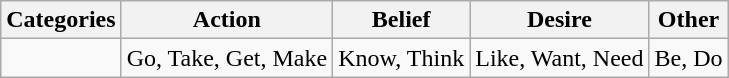<table class="wikitable">
<tr>
<th>Categories</th>
<th>Action</th>
<th>Belief</th>
<th>Desire</th>
<th>Other</th>
</tr>
<tr>
<td></td>
<td>Go, Take, Get, Make</td>
<td>Know, Think</td>
<td>Like, Want, Need</td>
<td>Be, Do</td>
</tr>
</table>
